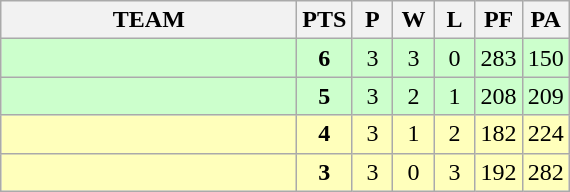<table class="wikitable" style="text-align: center;">
<tr>
<th width="190">TEAM</th>
<th width="20">PTS</th>
<th width="20">P</th>
<th width="20">W</th>
<th width="20">L</th>
<th width="20">PF</th>
<th width="20">PA</th>
</tr>
<tr bgcolor=ccffcc>
<td style="text-align:left;"></td>
<td><strong>6</strong></td>
<td>3</td>
<td>3</td>
<td>0</td>
<td>283</td>
<td>150</td>
</tr>
<tr bgcolor=ccffcc>
<td style="text-align:left;"></td>
<td><strong>5</strong></td>
<td>3</td>
<td>2</td>
<td>1</td>
<td>208</td>
<td>209</td>
</tr>
<tr bgcolor=ffffbb>
<td style="text-align:left;"></td>
<td><strong>4</strong></td>
<td>3</td>
<td>1</td>
<td>2</td>
<td>182</td>
<td>224</td>
</tr>
<tr bgcolor=ffffbb>
<td style="text-align:left;"></td>
<td><strong>3</strong></td>
<td>3</td>
<td>0</td>
<td>3</td>
<td>192</td>
<td>282</td>
</tr>
</table>
